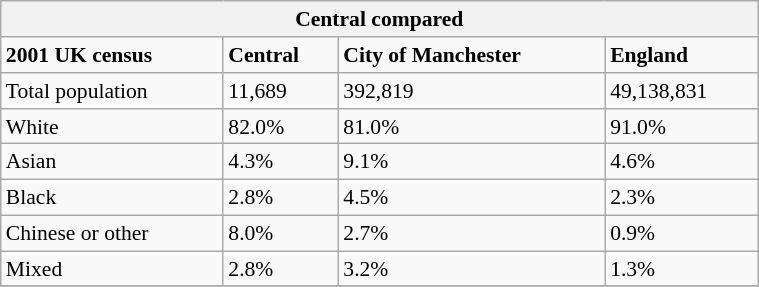<table class="wikitable" style="float: right; margin-left: 2em; width: 40%; font-size: 90%;" cellspacing="3">
<tr>
<th colspan="4"><strong>Central compared</strong></th>
</tr>
<tr>
<td><strong>2001 UK census</strong></td>
<td><strong>Central</strong></td>
<td><strong>City of Manchester</strong></td>
<td><strong>England</strong></td>
</tr>
<tr>
<td>Total population</td>
<td>11,689</td>
<td>392,819</td>
<td>49,138,831</td>
</tr>
<tr>
<td>White</td>
<td>82.0%</td>
<td>81.0%</td>
<td>91.0%</td>
</tr>
<tr>
<td>Asian</td>
<td>4.3%</td>
<td>9.1%</td>
<td>4.6%</td>
</tr>
<tr>
<td>Black</td>
<td>2.8%</td>
<td>4.5%</td>
<td>2.3%</td>
</tr>
<tr>
<td>Chinese or other</td>
<td>8.0%</td>
<td>2.7%</td>
<td>0.9%</td>
</tr>
<tr>
<td>Mixed</td>
<td>2.8%</td>
<td>3.2%</td>
<td>1.3%</td>
</tr>
<tr>
</tr>
</table>
